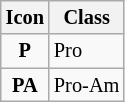<table class="wikitable" style=font-size:85%;>
<tr>
<th>Icon</th>
<th>Class</th>
</tr>
<tr>
<td align=center><strong><span>P</span> </strong></td>
<td>Pro</td>
</tr>
<tr>
<td align=center><strong><span>PA</span> </strong></td>
<td>Pro-Am</td>
</tr>
</table>
